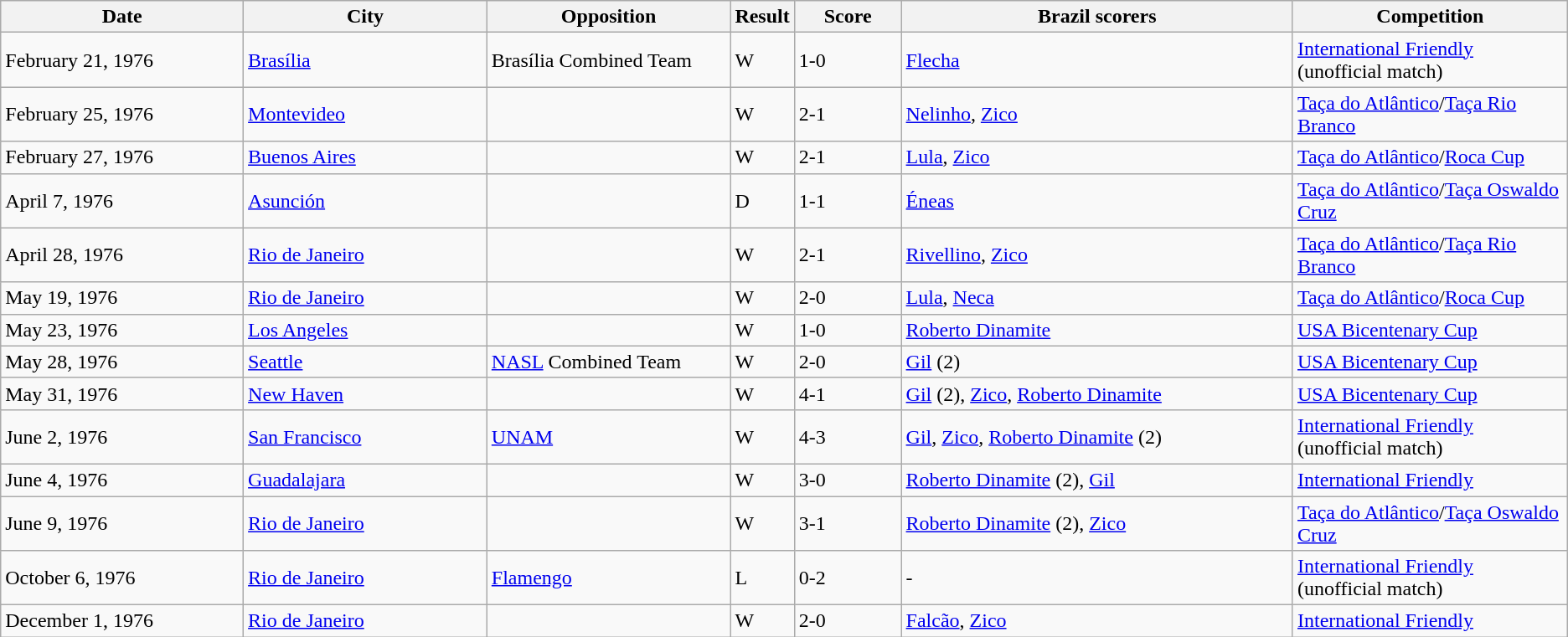<table class="wikitable" style="text-align: left;">
<tr>
<th width=16%>Date</th>
<th width=16%>City</th>
<th width=16%>Opposition</th>
<th width=1%>Result</th>
<th width=7%>Score</th>
<th width=26%>Brazil scorers</th>
<th width=18%>Competition</th>
</tr>
<tr>
<td>February 21, 1976</td>
<td> <a href='#'>Brasília</a></td>
<td> Brasília Combined Team</td>
<td>W</td>
<td>1-0</td>
<td><a href='#'>Flecha</a></td>
<td><a href='#'>International Friendly</a> (unofficial match)</td>
</tr>
<tr>
<td>February 25, 1976</td>
<td> <a href='#'>Montevideo</a></td>
<td></td>
<td>W</td>
<td>2-1</td>
<td><a href='#'>Nelinho</a>, <a href='#'>Zico</a></td>
<td><a href='#'>Taça do Atlântico</a>/<a href='#'>Taça Rio Branco</a></td>
</tr>
<tr>
<td>February 27, 1976</td>
<td> <a href='#'>Buenos Aires</a></td>
<td></td>
<td>W</td>
<td>2-1</td>
<td><a href='#'>Lula</a>, <a href='#'>Zico</a></td>
<td><a href='#'>Taça do Atlântico</a>/<a href='#'>Roca Cup</a></td>
</tr>
<tr>
<td>April 7, 1976</td>
<td> <a href='#'>Asunción</a></td>
<td></td>
<td>D</td>
<td>1-1</td>
<td><a href='#'>Éneas</a></td>
<td><a href='#'>Taça do Atlântico</a>/<a href='#'>Taça Oswaldo Cruz</a></td>
</tr>
<tr>
<td>April 28, 1976</td>
<td> <a href='#'>Rio de Janeiro</a></td>
<td></td>
<td>W</td>
<td>2-1</td>
<td><a href='#'>Rivellino</a>, <a href='#'>Zico</a></td>
<td><a href='#'>Taça do Atlântico</a>/<a href='#'>Taça Rio Branco</a></td>
</tr>
<tr>
<td>May 19, 1976</td>
<td> <a href='#'>Rio de Janeiro</a></td>
<td></td>
<td>W</td>
<td>2-0</td>
<td><a href='#'>Lula</a>, <a href='#'>Neca</a></td>
<td><a href='#'>Taça do Atlântico</a>/<a href='#'>Roca Cup</a></td>
</tr>
<tr>
<td>May 23, 1976</td>
<td> <a href='#'>Los Angeles</a></td>
<td></td>
<td>W</td>
<td>1-0</td>
<td><a href='#'>Roberto Dinamite</a></td>
<td><a href='#'>USA Bicentenary Cup</a></td>
</tr>
<tr>
<td>May 28, 1976</td>
<td> <a href='#'>Seattle</a></td>
<td> <a href='#'>NASL</a> Combined Team</td>
<td>W</td>
<td>2-0</td>
<td><a href='#'>Gil</a> (2)</td>
<td><a href='#'>USA Bicentenary Cup</a></td>
</tr>
<tr>
<td>May 31, 1976</td>
<td> <a href='#'>New Haven</a></td>
<td></td>
<td>W</td>
<td>4-1</td>
<td><a href='#'>Gil</a> (2), <a href='#'>Zico</a>, <a href='#'>Roberto Dinamite</a></td>
<td><a href='#'>USA Bicentenary Cup</a></td>
</tr>
<tr>
<td>June 2, 1976</td>
<td> <a href='#'>San Francisco</a></td>
<td> <a href='#'>UNAM</a></td>
<td>W</td>
<td>4-3</td>
<td><a href='#'>Gil</a>, <a href='#'>Zico</a>, <a href='#'>Roberto Dinamite</a> (2)</td>
<td><a href='#'>International Friendly</a> (unofficial match)</td>
</tr>
<tr>
<td>June 4, 1976</td>
<td> <a href='#'>Guadalajara</a></td>
<td></td>
<td>W</td>
<td>3-0</td>
<td><a href='#'>Roberto Dinamite</a> (2), <a href='#'>Gil</a></td>
<td><a href='#'>International Friendly</a></td>
</tr>
<tr>
<td>June 9, 1976</td>
<td> <a href='#'>Rio de Janeiro</a></td>
<td></td>
<td>W</td>
<td>3-1</td>
<td><a href='#'>Roberto Dinamite</a> (2), <a href='#'>Zico</a></td>
<td><a href='#'>Taça do Atlântico</a>/<a href='#'>Taça Oswaldo Cruz</a></td>
</tr>
<tr>
<td>October 6, 1976</td>
<td> <a href='#'>Rio de Janeiro</a></td>
<td> <a href='#'>Flamengo</a></td>
<td>L</td>
<td>0-2</td>
<td>-</td>
<td><a href='#'>International Friendly</a> (unofficial match)</td>
</tr>
<tr>
<td>December 1, 1976</td>
<td> <a href='#'>Rio de Janeiro</a></td>
<td></td>
<td>W</td>
<td>2-0</td>
<td><a href='#'>Falcão</a>, <a href='#'>Zico</a></td>
<td><a href='#'>International Friendly</a></td>
</tr>
</table>
